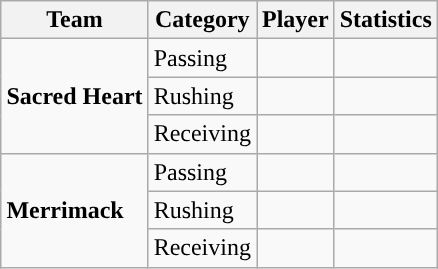<table class="wikitable" style="float: right;">
<tr>
<th>Team</th>
<th>Category</th>
<th>Player</th>
<th>Statistics</th>
</tr>
<tr>
<td rowspan=3><strong>Sacred Heart</strong></td>
<td>Passing</td>
<td></td>
<td></td>
</tr>
<tr>
<td>Rushing</td>
<td></td>
<td></td>
</tr>
<tr>
<td>Receiving</td>
<td></td>
<td></td>
</tr>
<tr>
<td rowspan=3><strong>Merrimack</strong></td>
<td>Passing</td>
<td></td>
<td></td>
</tr>
<tr>
<td>Rushing</td>
<td></td>
<td></td>
</tr>
<tr>
<td>Receiving</td>
<td></td>
<td></td>
</tr>
</table>
